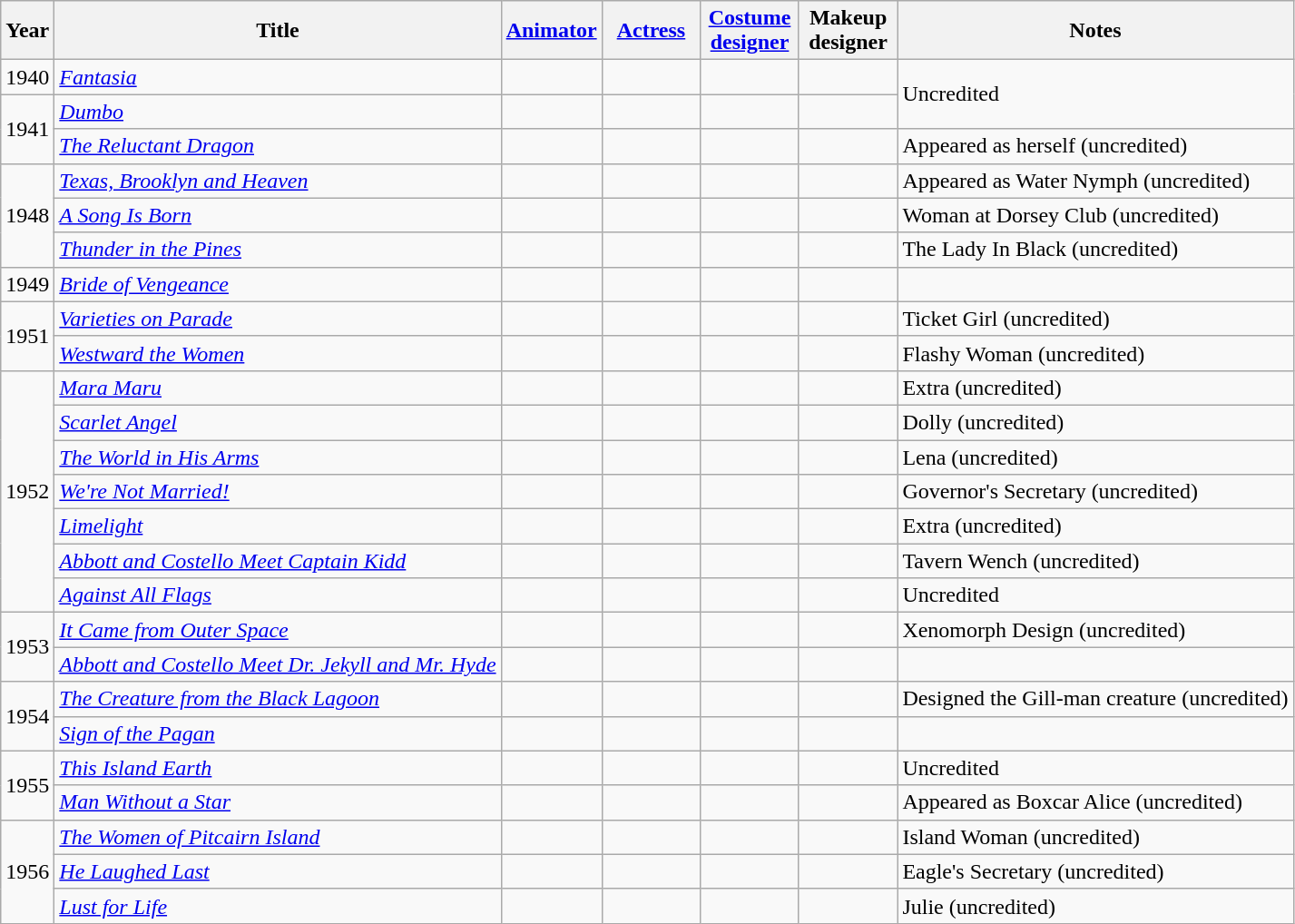<table class="wikitable">
<tr>
<th>Year</th>
<th>Title</th>
<th width=65><a href='#'>Animator</a></th>
<th width=65><a href='#'>Actress</a></th>
<th width=65><a href='#'>Costume designer</a></th>
<th width=65>Makeup designer</th>
<th>Notes</th>
</tr>
<tr>
<td>1940</td>
<td><em><a href='#'>Fantasia</a></em></td>
<td></td>
<td></td>
<td></td>
<td></td>
<td rowspan="2">Uncredited</td>
</tr>
<tr>
<td rowspan="2">1941</td>
<td><em><a href='#'>Dumbo</a></em></td>
<td></td>
<td></td>
<td></td>
<td></td>
</tr>
<tr>
<td><em><a href='#'>The Reluctant Dragon</a></em></td>
<td></td>
<td></td>
<td></td>
<td></td>
<td>Appeared as herself (uncredited)</td>
</tr>
<tr>
<td rowspan="3">1948</td>
<td><em><a href='#'>Texas, Brooklyn and Heaven</a></em></td>
<td></td>
<td></td>
<td></td>
<td></td>
<td>Appeared as Water Nymph (uncredited)</td>
</tr>
<tr>
<td><em><a href='#'>A Song Is Born</a></em></td>
<td></td>
<td></td>
<td></td>
<td></td>
<td>Woman at Dorsey Club (uncredited)</td>
</tr>
<tr>
<td><em><a href='#'>Thunder in the Pines</a></em></td>
<td></td>
<td></td>
<td></td>
<td></td>
<td>The Lady In Black (uncredited)</td>
</tr>
<tr>
<td>1949</td>
<td><em><a href='#'>Bride of Vengeance</a></em></td>
<td></td>
<td></td>
<td></td>
<td></td>
<td></td>
</tr>
<tr>
<td rowspan="2">1951</td>
<td><em><a href='#'>Varieties on Parade</a></em></td>
<td></td>
<td></td>
<td></td>
<td></td>
<td>Ticket Girl (uncredited)</td>
</tr>
<tr>
<td><em><a href='#'>Westward the Women</a></em></td>
<td></td>
<td></td>
<td></td>
<td></td>
<td>Flashy Woman (uncredited)</td>
</tr>
<tr>
<td rowspan="7">1952</td>
<td><em><a href='#'>Mara Maru</a></em></td>
<td></td>
<td></td>
<td></td>
<td></td>
<td>Extra (uncredited)</td>
</tr>
<tr>
<td><em><a href='#'>Scarlet Angel</a></em></td>
<td></td>
<td></td>
<td></td>
<td></td>
<td>Dolly (uncredited)</td>
</tr>
<tr>
<td><em><a href='#'>The World in His Arms</a></em></td>
<td></td>
<td></td>
<td></td>
<td></td>
<td>Lena (uncredited)</td>
</tr>
<tr>
<td><em><a href='#'>We're Not Married!</a></em></td>
<td></td>
<td></td>
<td></td>
<td></td>
<td>Governor's Secretary (uncredited)</td>
</tr>
<tr>
<td><em><a href='#'>Limelight</a></em></td>
<td></td>
<td></td>
<td></td>
<td></td>
<td>Extra (uncredited)</td>
</tr>
<tr>
<td><em><a href='#'>Abbott and Costello Meet Captain Kidd</a></em></td>
<td></td>
<td></td>
<td></td>
<td></td>
<td>Tavern Wench (uncredited)</td>
</tr>
<tr>
<td><em><a href='#'>Against All Flags</a></em></td>
<td></td>
<td></td>
<td></td>
<td></td>
<td>Uncredited</td>
</tr>
<tr>
<td rowspan="2">1953</td>
<td><em><a href='#'>It Came from Outer Space</a></em></td>
<td></td>
<td></td>
<td></td>
<td></td>
<td>Xenomorph Design (uncredited)</td>
</tr>
<tr>
<td><em><a href='#'>Abbott and Costello Meet Dr. Jekyll and Mr. Hyde</a></em></td>
<td></td>
<td></td>
<td></td>
<td></td>
<td></td>
</tr>
<tr>
<td rowspan="2">1954</td>
<td><em><a href='#'>The Creature from the Black Lagoon</a></em></td>
<td></td>
<td></td>
<td></td>
<td></td>
<td>Designed the Gill-man creature (uncredited)</td>
</tr>
<tr>
<td><em><a href='#'>Sign of the Pagan</a></em></td>
<td></td>
<td></td>
<td></td>
<td></td>
<td></td>
</tr>
<tr>
<td rowspan="2">1955</td>
<td><em><a href='#'>This Island Earth</a></em></td>
<td></td>
<td></td>
<td></td>
<td></td>
<td>Uncredited</td>
</tr>
<tr>
<td><em><a href='#'>Man Without a Star</a></em></td>
<td></td>
<td></td>
<td></td>
<td></td>
<td>Appeared as Boxcar Alice (uncredited)</td>
</tr>
<tr>
<td rowspan="3">1956</td>
<td><em><a href='#'>The Women of Pitcairn Island</a></em></td>
<td></td>
<td></td>
<td></td>
<td></td>
<td>Island Woman (uncredited)</td>
</tr>
<tr>
<td><em><a href='#'>He Laughed Last</a></em></td>
<td></td>
<td></td>
<td></td>
<td></td>
<td>Eagle's Secretary (uncredited)</td>
</tr>
<tr>
<td><em><a href='#'>Lust for Life</a></em></td>
<td></td>
<td></td>
<td></td>
<td></td>
<td>Julie (uncredited)</td>
</tr>
</table>
